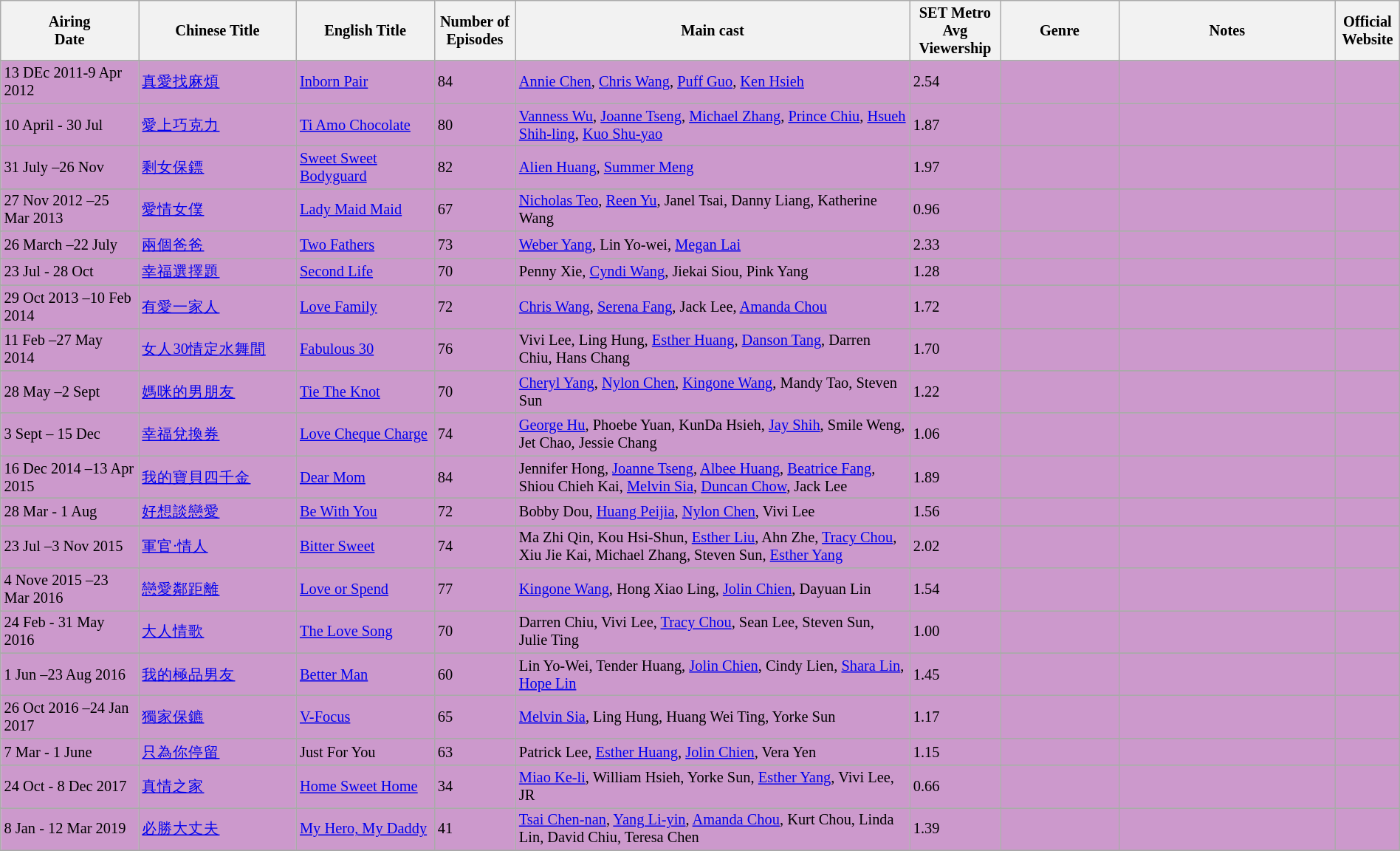<table class="wikitable" style="margin:1em auto; font-size: 85%">
<tr>
<th align=center width=7% bgcolor="silver">Airing<br>Date</th>
<th align=center width=8% bgcolor="silver">Chinese Title</th>
<th align=center width=7% bgcolor="silver">English Title</th>
<th align=center width=3% bgcolor="silver">Number of Episodes</th>
<th align=center width=20% bgcolor="silver">Main cast</th>
<th align=center width=2% bgcolor="silver">SET Metro Avg Viewership</th>
<th align=center width=6% bgcolor="silver">Genre</th>
<th align=center width=11% bgcolor="silver">Notes</th>
<th align=center width=1% bgcolor="silver">Official Website</th>
</tr>
<tr>
</tr>
<tr ---- bgcolor="#cc99cc"9>
<td>13 DEc 2011-9 Apr 2012</td>
<td><a href='#'>真愛找麻煩</a></td>
<td><a href='#'>Inborn Pair</a></td>
<td>84</td>
<td><a href='#'>Annie Chen</a>, <a href='#'>Chris Wang</a>, <a href='#'>Puff Guo</a>, <a href='#'>Ken Hsieh</a></td>
<td>2.54</td>
<td></td>
<td></td>
<td></td>
</tr>
<tr>
</tr>
<tr ---- bgcolor="#cc99cc">
<td>10 April - 30 Jul</td>
<td><a href='#'>愛上巧克力</a></td>
<td><a href='#'>Ti Amo Chocolate</a></td>
<td>80</td>
<td><a href='#'>Vanness Wu</a>, <a href='#'>Joanne Tseng</a>, <a href='#'>Michael Zhang</a>, <a href='#'>Prince Chiu</a>, <a href='#'>Hsueh Shih-ling</a>, <a href='#'>Kuo Shu-yao</a></td>
<td>1.87</td>
<td></td>
<td></td>
<td></td>
</tr>
<tr>
</tr>
<tr ---- bgcolor="#cc99cc">
<td>31 July –26 Nov</td>
<td><a href='#'>剩女保鏢</a></td>
<td><a href='#'>Sweet Sweet Bodyguard</a></td>
<td>82</td>
<td><a href='#'>Alien Huang</a>, <a href='#'>Summer Meng</a></td>
<td>1.97</td>
<td></td>
<td></td>
<td></td>
</tr>
<tr>
</tr>
<tr ---- bgcolor="#cc99cc">
<td>27 Nov 2012 –25 Mar 2013</td>
<td><a href='#'>愛情女僕</a></td>
<td><a href='#'>Lady Maid Maid</a></td>
<td>67</td>
<td><a href='#'>Nicholas Teo</a>, <a href='#'>Reen Yu</a>, Janel Tsai, Danny Liang, Katherine Wang</td>
<td>0.96</td>
<td></td>
<td></td>
<td></td>
</tr>
<tr>
</tr>
<tr ---- bgcolor="#cc99cc">
<td>26 March –22 July</td>
<td><a href='#'>兩個爸爸</a></td>
<td><a href='#'>Two Fathers</a></td>
<td>73</td>
<td><a href='#'>Weber Yang</a>, Lin Yo-wei, <a href='#'>Megan Lai</a></td>
<td>2.33</td>
<td></td>
<td></td>
<td></td>
</tr>
<tr>
</tr>
<tr ---- bgcolor="#cc99cc">
<td>23 Jul - 28 Oct</td>
<td><a href='#'>幸福選擇題</a></td>
<td><a href='#'>Second Life</a></td>
<td>70</td>
<td>Penny Xie, <a href='#'>Cyndi Wang</a>, Jiekai Siou, Pink Yang</td>
<td>1.28</td>
<td></td>
<td></td>
<td></td>
</tr>
<tr>
</tr>
<tr ---- bgcolor="#cc99cc">
<td>29 Oct 2013 –10 Feb 2014</td>
<td><a href='#'>有愛一家人</a></td>
<td><a href='#'>Love Family</a></td>
<td>72</td>
<td><a href='#'>Chris Wang</a>, <a href='#'>Serena Fang</a>, Jack Lee, <a href='#'>Amanda Chou</a></td>
<td>1.72</td>
<td></td>
<td></td>
<td></td>
</tr>
<tr>
</tr>
<tr ---- bgcolor="#cc99cc">
<td>11 Feb –27 May 2014</td>
<td><a href='#'>女人30情定水舞間</a></td>
<td><a href='#'>Fabulous 30</a></td>
<td>76</td>
<td>Vivi Lee, Ling Hung, <a href='#'>Esther Huang</a>, <a href='#'>Danson Tang</a>, Darren Chiu, Hans Chang</td>
<td>1.70</td>
<td></td>
<td></td>
<td></td>
</tr>
<tr>
</tr>
<tr ---- bgcolor="#cc99cc">
<td>28 May –2 Sept</td>
<td><a href='#'>媽咪的男朋友</a></td>
<td><a href='#'>Tie The Knot</a></td>
<td>70</td>
<td><a href='#'>Cheryl Yang</a>, <a href='#'>Nylon Chen</a>, <a href='#'>Kingone Wang</a>, Mandy Tao, Steven Sun</td>
<td>1.22</td>
<td></td>
<td></td>
<td></td>
</tr>
<tr>
</tr>
<tr ---- bgcolor="#cc99cc">
<td>3 Sept – 15 Dec</td>
<td><a href='#'>幸福兌換券</a></td>
<td><a href='#'>Love Cheque Charge</a></td>
<td>74</td>
<td><a href='#'>George Hu</a>, Phoebe Yuan, KunDa Hsieh, <a href='#'>Jay Shih</a>, Smile Weng, Jet Chao, Jessie Chang</td>
<td>1.06</td>
<td></td>
<td></td>
<td></td>
</tr>
<tr>
</tr>
<tr ---- bgcolor="#cc99cc">
<td>16 Dec 2014 –13 Apr 2015</td>
<td><a href='#'>我的寶貝四千金</a></td>
<td><a href='#'>Dear Mom</a></td>
<td>84</td>
<td>Jennifer Hong, <a href='#'>Joanne Tseng</a>, <a href='#'>Albee Huang</a>, <a href='#'>Beatrice Fang</a>, Shiou Chieh Kai, <a href='#'>Melvin Sia</a>, <a href='#'>Duncan Chow</a>, Jack Lee</td>
<td>1.89</td>
<td></td>
<td></td>
<td></td>
</tr>
<tr>
</tr>
<tr ---- bgcolor="#cc99cc">
<td>28 Mar - 1 Aug</td>
<td><a href='#'>好想談戀愛</a></td>
<td><a href='#'>Be With You</a></td>
<td>72</td>
<td>Bobby Dou, <a href='#'>Huang Peijia</a>, <a href='#'>Nylon Chen</a>, Vivi Lee</td>
<td>1.56</td>
<td></td>
<td></td>
<td></td>
</tr>
<tr>
</tr>
<tr ---- bgcolor="#cc99cc">
<td>23 Jul –3 Nov 2015</td>
<td><a href='#'>軍官·情人</a></td>
<td><a href='#'>Bitter Sweet</a></td>
<td>74</td>
<td>Ma Zhi Qin, Kou Hsi-Shun, <a href='#'>Esther Liu</a>, Ahn Zhe, <a href='#'>Tracy Chou</a>, Xiu Jie Kai, Michael Zhang, Steven Sun, <a href='#'>Esther Yang</a></td>
<td>2.02</td>
<td></td>
<td></td>
<td></td>
</tr>
<tr>
</tr>
<tr ---- bgcolor="#cc99cc">
<td>4 Nove 2015 –23 Mar 2016</td>
<td><a href='#'>戀愛鄰距離</a></td>
<td><a href='#'>Love or Spend</a></td>
<td>77</td>
<td><a href='#'>Kingone Wang</a>, Hong Xiao Ling, <a href='#'>Jolin Chien</a>, Dayuan Lin</td>
<td>1.54</td>
<td></td>
<td></td>
<td></td>
</tr>
<tr>
</tr>
<tr ---- bgcolor="#cc99cc">
<td>24 Feb - 31 May 2016</td>
<td><a href='#'>大人情歌</a></td>
<td><a href='#'>The Love Song</a></td>
<td>70</td>
<td>Darren Chiu, Vivi Lee, <a href='#'>Tracy Chou</a>, Sean Lee, Steven Sun, Julie Ting</td>
<td>1.00</td>
<td></td>
<td></td>
<td></td>
</tr>
<tr>
</tr>
<tr ---- bgcolor="#cc99cc">
<td>1 Jun –23 Aug 2016</td>
<td><a href='#'>我的極品男友</a></td>
<td><a href='#'>Better Man</a></td>
<td>60</td>
<td>Lin Yo-Wei, Tender Huang, <a href='#'>Jolin Chien</a>, Cindy Lien, <a href='#'>Shara Lin</a>, <a href='#'>Hope Lin</a></td>
<td>1.45</td>
<td></td>
<td></td>
<td></td>
</tr>
<tr |----- bgcolor="#cc99cc">
<td>26 Oct 2016 –24 Jan 2017</td>
<td><a href='#'>獨家保鑣</a></td>
<td><a href='#'>V-Focus</a></td>
<td>65</td>
<td><a href='#'>Melvin Sia</a>, Ling Hung, Huang Wei Ting, Yorke Sun</td>
<td>1.17</td>
<td></td>
<td></td>
<td></td>
</tr>
<tr |----- bgcolor="#cc99cc">
<td>7 Mar - 1 June</td>
<td><a href='#'>只為你停留</a></td>
<td>Just For You</td>
<td>63</td>
<td>Patrick Lee, <a href='#'>Esther Huang</a>, <a href='#'>Jolin Chien</a>, Vera Yen</td>
<td>1.15</td>
<td></td>
<td></td>
<td></td>
</tr>
<tr>
</tr>
<tr ---- bgcolor="#cc99cc">
<td>24 Oct - 8 Dec 2017</td>
<td><a href='#'>真情之家</a></td>
<td><a href='#'>Home Sweet Home</a></td>
<td>34</td>
<td><a href='#'>Miao Ke-li</a>, William Hsieh, Yorke Sun, <a href='#'>Esther Yang</a>, Vivi Lee, JR</td>
<td>0.66</td>
<td></td>
<td></td>
<td></td>
</tr>
<tr>
</tr>
<tr ---- bgcolor="#cc99cc">
<td>8 Jan - 12 Mar 2019</td>
<td><a href='#'>必勝大丈夫</a></td>
<td><a href='#'>My Hero, My Daddy</a></td>
<td>41</td>
<td><a href='#'>Tsai Chen-nan</a>, <a href='#'>Yang Li-yin</a>, <a href='#'>Amanda Chou</a>, Kurt Chou, Linda Lin, David Chiu, Teresa Chen</td>
<td>1.39</td>
<td></td>
<td></td>
<td></td>
</tr>
<tr>
</tr>
</table>
